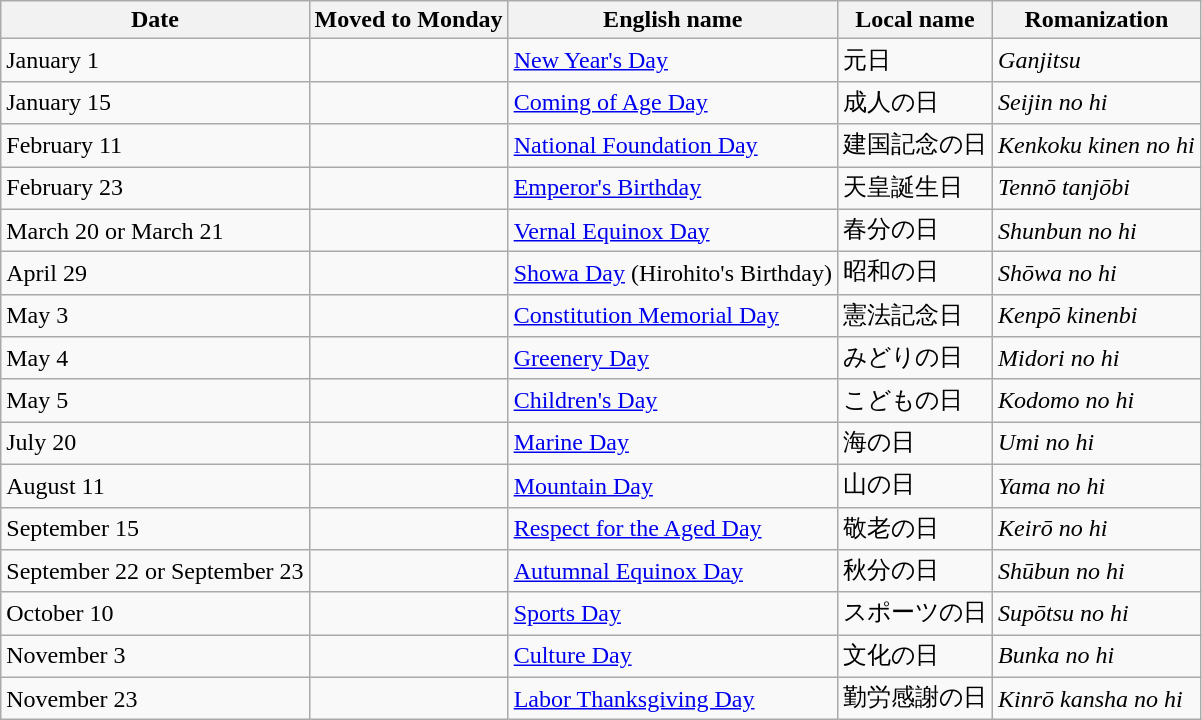<table class="wikitable">
<tr>
<th>Date</th>
<th>Moved to Monday</th>
<th>English name</th>
<th>Local name</th>
<th>Romanization</th>
</tr>
<tr>
<td>January 1</td>
<td></td>
<td><a href='#'>New Year's Day</a></td>
<td>元日</td>
<td><em>Ganjitsu</em></td>
</tr>
<tr>
<td>January 15</td>
<td></td>
<td><a href='#'>Coming of Age Day</a></td>
<td>成人の日</td>
<td><em>Seijin no hi</em></td>
</tr>
<tr>
<td>February 11</td>
<td></td>
<td><a href='#'>National Foundation Day</a></td>
<td>建国記念の日</td>
<td><em>Kenkoku kinen no hi</em></td>
</tr>
<tr>
<td>February 23</td>
<td></td>
<td><a href='#'>Emperor's Birthday</a></td>
<td>天皇誕生日</td>
<td><em>Tennō tanjōbi</em></td>
</tr>
<tr>
<td>March 20 or March 21</td>
<td></td>
<td><a href='#'>Vernal Equinox Day</a></td>
<td>春分の日</td>
<td><em>Shunbun no hi</em></td>
</tr>
<tr>
<td>April 29</td>
<td></td>
<td><a href='#'>Showa Day</a> (Hirohito's Birthday)</td>
<td>昭和の日</td>
<td><em>Shōwa no hi</em></td>
</tr>
<tr>
<td>May 3</td>
<td></td>
<td><a href='#'>Constitution Memorial Day</a></td>
<td>憲法記念日</td>
<td><em>Kenpō kinenbi</em></td>
</tr>
<tr>
<td>May 4</td>
<td></td>
<td><a href='#'>Greenery Day</a></td>
<td>みどりの日</td>
<td><em>Midori no hi</em></td>
</tr>
<tr>
<td>May 5</td>
<td></td>
<td><a href='#'>Children's Day</a></td>
<td>こどもの日</td>
<td><em>Kodomo no hi</em></td>
</tr>
<tr>
<td>July 20</td>
<td></td>
<td><a href='#'>Marine Day</a></td>
<td>海の日</td>
<td><em>Umi no hi</em></td>
</tr>
<tr>
<td>August 11</td>
<td></td>
<td><a href='#'>Mountain Day</a></td>
<td>山の日</td>
<td><em>Yama no hi</em></td>
</tr>
<tr>
<td>September 15</td>
<td></td>
<td><a href='#'>Respect for the Aged Day</a></td>
<td>敬老の日</td>
<td><em>Keirō no hi</em></td>
</tr>
<tr>
<td>September 22 or September 23</td>
<td></td>
<td><a href='#'>Autumnal Equinox Day</a></td>
<td>秋分の日</td>
<td><em>Shūbun no hi</em></td>
</tr>
<tr>
<td>October 10</td>
<td></td>
<td><a href='#'>Sports Day</a></td>
<td>スポーツの日</td>
<td><em>Supōtsu no hi</em></td>
</tr>
<tr>
<td>November 3</td>
<td></td>
<td><a href='#'>Culture Day</a></td>
<td>文化の日</td>
<td><em>Bunka no hi</em></td>
</tr>
<tr>
<td>November 23</td>
<td></td>
<td><a href='#'>Labor Thanksgiving Day</a></td>
<td>勤労感謝の日</td>
<td><em>Kinrō kansha no hi</em></td>
</tr>
</table>
